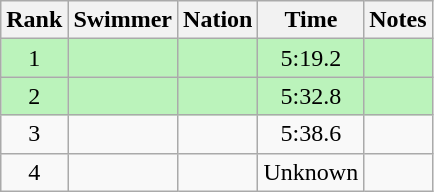<table class="wikitable sortable" style="text-align:center">
<tr>
<th>Rank</th>
<th>Swimmer</th>
<th>Nation</th>
<th>Time</th>
<th>Notes</th>
</tr>
<tr style="background:#bbf3bb;">
<td>1</td>
<td align=left></td>
<td align=left></td>
<td>5:19.2</td>
<td></td>
</tr>
<tr style="background:#bbf3bb;">
<td>2</td>
<td align=left></td>
<td align=left></td>
<td>5:32.8</td>
<td></td>
</tr>
<tr>
<td>3</td>
<td align=left></td>
<td align=left></td>
<td>5:38.6</td>
<td></td>
</tr>
<tr>
<td>4</td>
<td align=left></td>
<td align=left></td>
<td>Unknown</td>
<td></td>
</tr>
</table>
